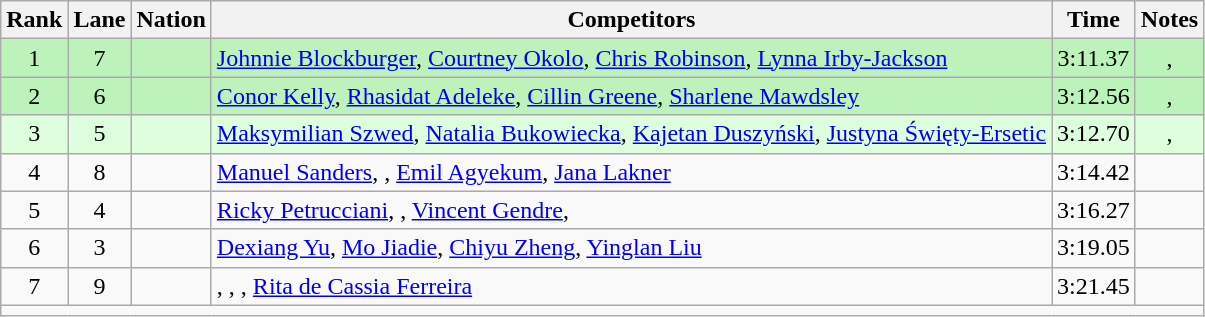<table class="wikitable sortable" style="text-align:center">
<tr>
<th scope="col" style="width: 10px;">Rank</th>
<th scope="col" style="width: 10px;">Lane</th>
<th scope="col">Nation</th>
<th scope="col">Competitors</th>
<th scope="col">Time</th>
<th scope="col">Notes</th>
</tr>
<tr bgcolor="#bbf3bb">
<td>1</td>
<td>7</td>
<td align="left"></td>
<td align="left"><a href='#'>Johnnie Blockburger</a>, <a href='#'>Courtney Okolo</a>, <a href='#'>Chris Robinson</a>, <a href='#'>Lynna Irby-Jackson</a></td>
<td>3:11.37</td>
<td>, </td>
</tr>
<tr bgcolor="#bbf3bb">
<td>2</td>
<td>6</td>
<td align="left"></td>
<td align="left"><a href='#'>Conor Kelly</a>, <a href='#'>Rhasidat Adeleke</a>, <a href='#'>Cillin Greene</a>, <a href='#'>Sharlene Mawdsley</a></td>
<td>3:12.56</td>
<td>, </td>
</tr>
<tr bgcolor=ddffdd>
<td>3</td>
<td>5</td>
<td align="left"></td>
<td align="left"><a href='#'>Maksymilian Szwed</a>, <a href='#'>Natalia Bukowiecka</a>, <a href='#'>Kajetan Duszyński</a>, <a href='#'>Justyna Święty-Ersetic</a></td>
<td>3:12.70</td>
<td>, </td>
</tr>
<tr>
<td>4</td>
<td>8</td>
<td align="left"></td>
<td align="left"><a href='#'>Manuel Sanders</a>, , <a href='#'>Emil Agyekum</a>, <a href='#'>Jana Lakner</a></td>
<td>3:14.42</td>
<td></td>
</tr>
<tr>
<td>5</td>
<td>4</td>
<td align="left"></td>
<td align="left"><a href='#'>Ricky Petrucciani</a>, , <a href='#'>Vincent Gendre</a>, </td>
<td>3:16.27</td>
<td></td>
</tr>
<tr>
<td>6</td>
<td>3</td>
<td align="left"></td>
<td align="left"><a href='#'>Dexiang Yu</a>, <a href='#'>Mo Jiadie</a>, <a href='#'>Chiyu Zheng</a>, <a href='#'>Yinglan Liu</a></td>
<td>3:19.05</td>
<td></td>
</tr>
<tr>
<td>7</td>
<td>9</td>
<td align="left"></td>
<td align="left">, , , <a href='#'>Rita de Cassia Ferreira</a></td>
<td>3:21.45</td>
<td></td>
</tr>
<tr class="sortbottom">
<td colspan="6"></td>
</tr>
</table>
